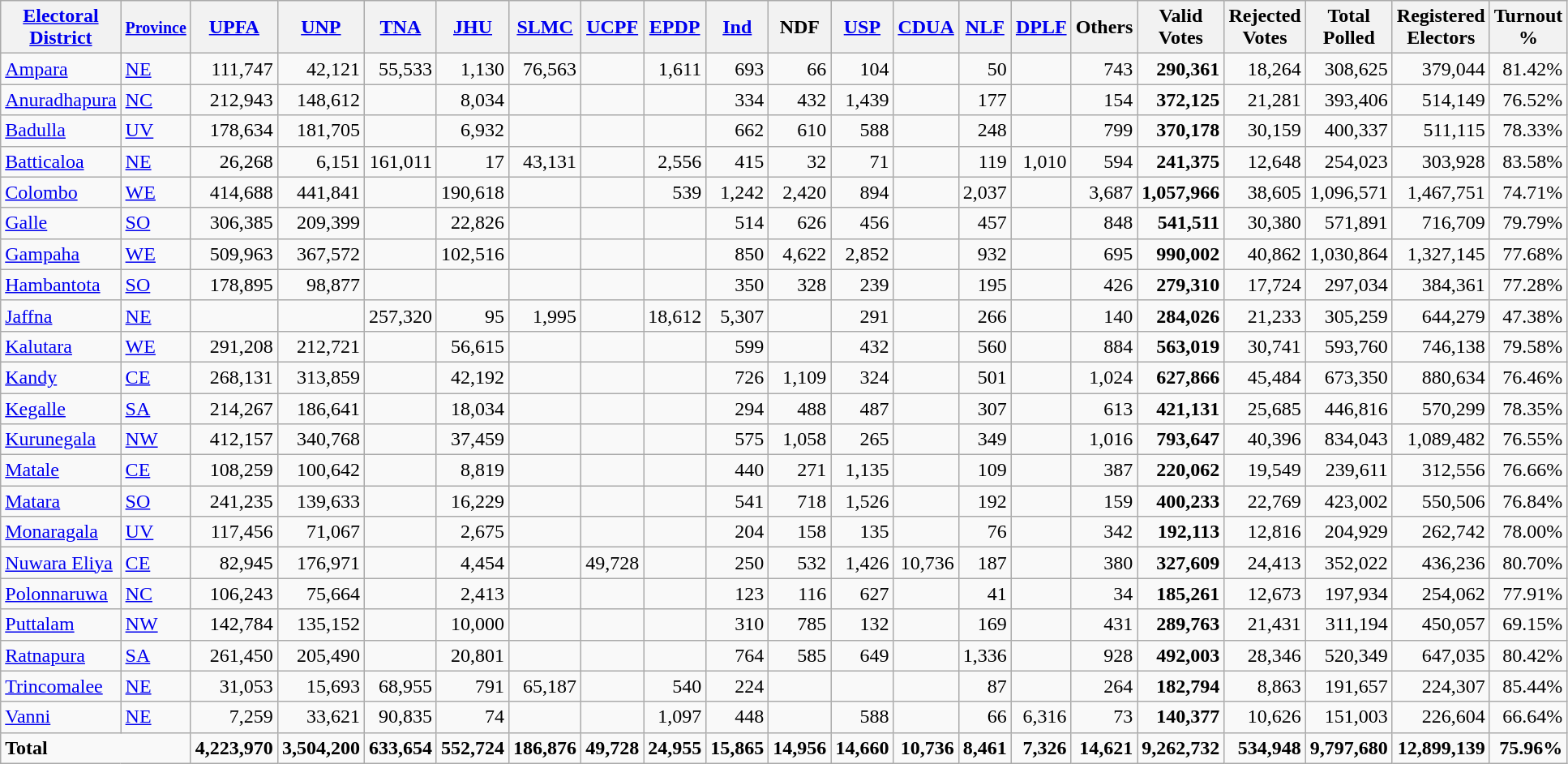<table class="wikitable sortable" border="1" style="text-align:right;">
<tr>
<th><a href='#'>Electoral<br>District</a></th>
<th><small><a href='#'>Province</a><br></small></th>
<th><a href='#'>UPFA</a><br></th>
<th><a href='#'>UNP</a><br></th>
<th><a href='#'>TNA</a><br></th>
<th><a href='#'>JHU</a><br></th>
<th><a href='#'>SLMC</a><br></th>
<th><a href='#'>UCPF</a><br></th>
<th><a href='#'>EPDP</a><br></th>
<th><a href='#'>Ind</a><br></th>
<th>NDF<br></th>
<th><a href='#'>USP</a><br></th>
<th><a href='#'>CDUA</a><br></th>
<th><a href='#'>NLF</a><br></th>
<th><a href='#'>DPLF</a><br></th>
<th>Others<br></th>
<th>Valid<br>Votes</th>
<th>Rejected<br>Votes</th>
<th>Total<br>Polled</th>
<th>Registered<br>Electors</th>
<th>Turnout<br>%</th>
</tr>
<tr>
<td align=left><a href='#'>Ampara</a></td>
<td align=left><a href='#'>NE</a></td>
<td>111,747</td>
<td>42,121</td>
<td>55,533</td>
<td>1,130</td>
<td>76,563</td>
<td></td>
<td>1,611</td>
<td>693</td>
<td>66</td>
<td>104</td>
<td></td>
<td>50</td>
<td></td>
<td>743</td>
<td><strong>290,361</strong></td>
<td>18,264</td>
<td>308,625</td>
<td>379,044</td>
<td>81.42%</td>
</tr>
<tr>
<td align=left><a href='#'>Anuradhapura</a></td>
<td align=left><a href='#'>NC</a></td>
<td>212,943</td>
<td>148,612</td>
<td></td>
<td>8,034</td>
<td></td>
<td></td>
<td></td>
<td>334</td>
<td>432</td>
<td>1,439</td>
<td></td>
<td>177</td>
<td></td>
<td>154</td>
<td><strong>372,125</strong></td>
<td>21,281</td>
<td>393,406</td>
<td>514,149</td>
<td>76.52%</td>
</tr>
<tr>
<td align=left><a href='#'>Badulla</a></td>
<td align=left><a href='#'>UV</a></td>
<td>178,634</td>
<td>181,705</td>
<td></td>
<td>6,932</td>
<td></td>
<td></td>
<td></td>
<td>662</td>
<td>610</td>
<td>588</td>
<td></td>
<td>248</td>
<td></td>
<td>799</td>
<td><strong>370,178</strong></td>
<td>30,159</td>
<td>400,337</td>
<td>511,115</td>
<td>78.33%</td>
</tr>
<tr>
<td align=left><a href='#'>Batticaloa</a></td>
<td align=left><a href='#'>NE</a></td>
<td>26,268</td>
<td>6,151</td>
<td>161,011</td>
<td>17</td>
<td>43,131</td>
<td></td>
<td>2,556</td>
<td>415</td>
<td>32</td>
<td>71</td>
<td></td>
<td>119</td>
<td>1,010</td>
<td>594</td>
<td><strong>241,375</strong></td>
<td>12,648</td>
<td>254,023</td>
<td>303,928</td>
<td>83.58%</td>
</tr>
<tr>
<td align=left><a href='#'>Colombo</a></td>
<td align=left><a href='#'>WE</a></td>
<td>414,688</td>
<td>441,841</td>
<td></td>
<td>190,618</td>
<td></td>
<td></td>
<td>539</td>
<td>1,242</td>
<td>2,420</td>
<td>894</td>
<td></td>
<td>2,037</td>
<td></td>
<td>3,687</td>
<td><strong>1,057,966</strong></td>
<td>38,605</td>
<td>1,096,571</td>
<td>1,467,751</td>
<td>74.71%</td>
</tr>
<tr>
<td align=left><a href='#'>Galle</a></td>
<td align=left><a href='#'>SO</a></td>
<td>306,385</td>
<td>209,399</td>
<td></td>
<td>22,826</td>
<td></td>
<td></td>
<td></td>
<td>514</td>
<td>626</td>
<td>456</td>
<td></td>
<td>457</td>
<td></td>
<td>848</td>
<td><strong>541,511</strong></td>
<td>30,380</td>
<td>571,891</td>
<td>716,709</td>
<td>79.79%</td>
</tr>
<tr>
<td align=left><a href='#'>Gampaha</a></td>
<td align=left><a href='#'>WE</a></td>
<td>509,963</td>
<td>367,572</td>
<td></td>
<td>102,516</td>
<td></td>
<td></td>
<td></td>
<td>850</td>
<td>4,622</td>
<td>2,852</td>
<td></td>
<td>932</td>
<td></td>
<td>695</td>
<td><strong>990,002</strong></td>
<td>40,862</td>
<td>1,030,864</td>
<td>1,327,145</td>
<td>77.68%</td>
</tr>
<tr>
<td align=left><a href='#'>Hambantota</a></td>
<td align=left><a href='#'>SO</a></td>
<td>178,895</td>
<td>98,877</td>
<td></td>
<td></td>
<td></td>
<td></td>
<td></td>
<td>350</td>
<td>328</td>
<td>239</td>
<td></td>
<td>195</td>
<td></td>
<td>426</td>
<td><strong>279,310</strong></td>
<td>17,724</td>
<td>297,034</td>
<td>384,361</td>
<td>77.28%</td>
</tr>
<tr>
<td align=left><a href='#'>Jaffna</a></td>
<td align=left><a href='#'>NE</a></td>
<td></td>
<td></td>
<td>257,320</td>
<td>95</td>
<td>1,995</td>
<td></td>
<td>18,612</td>
<td>5,307</td>
<td></td>
<td>291</td>
<td></td>
<td>266</td>
<td></td>
<td>140</td>
<td><strong>284,026</strong></td>
<td>21,233</td>
<td>305,259</td>
<td>644,279</td>
<td>47.38%</td>
</tr>
<tr>
<td align=left><a href='#'>Kalutara</a></td>
<td align=left><a href='#'>WE</a></td>
<td>291,208</td>
<td>212,721</td>
<td></td>
<td>56,615</td>
<td></td>
<td></td>
<td></td>
<td>599</td>
<td></td>
<td>432</td>
<td></td>
<td>560</td>
<td></td>
<td>884</td>
<td><strong>563,019</strong></td>
<td>30,741</td>
<td>593,760</td>
<td>746,138</td>
<td>79.58%</td>
</tr>
<tr>
<td align=left><a href='#'>Kandy</a></td>
<td align=left><a href='#'>CE</a></td>
<td>268,131</td>
<td>313,859</td>
<td></td>
<td>42,192</td>
<td></td>
<td></td>
<td></td>
<td>726</td>
<td>1,109</td>
<td>324</td>
<td></td>
<td>501</td>
<td></td>
<td>1,024</td>
<td><strong>627,866</strong></td>
<td>45,484</td>
<td>673,350</td>
<td>880,634</td>
<td>76.46%</td>
</tr>
<tr>
<td align=left><a href='#'>Kegalle</a></td>
<td align=left><a href='#'>SA</a></td>
<td>214,267</td>
<td>186,641</td>
<td></td>
<td>18,034</td>
<td></td>
<td></td>
<td></td>
<td>294</td>
<td>488</td>
<td>487</td>
<td></td>
<td>307</td>
<td></td>
<td>613</td>
<td><strong>421,131</strong></td>
<td>25,685</td>
<td>446,816</td>
<td>570,299</td>
<td>78.35%</td>
</tr>
<tr>
<td align=left><a href='#'>Kurunegala</a></td>
<td align=left><a href='#'>NW</a></td>
<td>412,157</td>
<td>340,768</td>
<td></td>
<td>37,459</td>
<td></td>
<td></td>
<td></td>
<td>575</td>
<td>1,058</td>
<td>265</td>
<td></td>
<td>349</td>
<td></td>
<td>1,016</td>
<td><strong>793,647</strong></td>
<td>40,396</td>
<td>834,043</td>
<td>1,089,482</td>
<td>76.55%</td>
</tr>
<tr>
<td align=left><a href='#'>Matale</a></td>
<td align=left><a href='#'>CE</a></td>
<td>108,259</td>
<td>100,642</td>
<td></td>
<td>8,819</td>
<td></td>
<td></td>
<td></td>
<td>440</td>
<td>271</td>
<td>1,135</td>
<td></td>
<td>109</td>
<td></td>
<td>387</td>
<td><strong>220,062</strong></td>
<td>19,549</td>
<td>239,611</td>
<td>312,556</td>
<td>76.66%</td>
</tr>
<tr>
<td align=left><a href='#'>Matara</a></td>
<td align=left><a href='#'>SO</a></td>
<td>241,235</td>
<td>139,633</td>
<td></td>
<td>16,229</td>
<td></td>
<td></td>
<td></td>
<td>541</td>
<td>718</td>
<td>1,526</td>
<td></td>
<td>192</td>
<td></td>
<td>159</td>
<td><strong>400,233</strong></td>
<td>22,769</td>
<td>423,002</td>
<td>550,506</td>
<td>76.84%</td>
</tr>
<tr>
<td align=left><a href='#'>Monaragala</a></td>
<td align=left><a href='#'>UV</a></td>
<td>117,456</td>
<td>71,067</td>
<td></td>
<td>2,675</td>
<td></td>
<td></td>
<td></td>
<td>204</td>
<td>158</td>
<td>135</td>
<td></td>
<td>76</td>
<td></td>
<td>342</td>
<td><strong>192,113</strong></td>
<td>12,816</td>
<td>204,929</td>
<td>262,742</td>
<td>78.00%</td>
</tr>
<tr>
<td align=left><a href='#'>Nuwara Eliya</a></td>
<td align=left><a href='#'>CE</a></td>
<td>82,945</td>
<td>176,971</td>
<td></td>
<td>4,454</td>
<td></td>
<td>49,728</td>
<td></td>
<td>250</td>
<td>532</td>
<td>1,426</td>
<td>10,736</td>
<td>187</td>
<td></td>
<td>380</td>
<td><strong>327,609</strong></td>
<td>24,413</td>
<td>352,022</td>
<td>436,236</td>
<td>80.70%</td>
</tr>
<tr>
<td align=left><a href='#'>Polonnaruwa</a></td>
<td align=left><a href='#'>NC</a></td>
<td>106,243</td>
<td>75,664</td>
<td></td>
<td>2,413</td>
<td></td>
<td></td>
<td></td>
<td>123</td>
<td>116</td>
<td>627</td>
<td></td>
<td>41</td>
<td></td>
<td>34</td>
<td><strong>185,261</strong></td>
<td>12,673</td>
<td>197,934</td>
<td>254,062</td>
<td>77.91%</td>
</tr>
<tr>
<td align=left><a href='#'>Puttalam</a></td>
<td align=left><a href='#'>NW</a></td>
<td>142,784</td>
<td>135,152</td>
<td></td>
<td>10,000</td>
<td></td>
<td></td>
<td></td>
<td>310</td>
<td>785</td>
<td>132</td>
<td></td>
<td>169</td>
<td></td>
<td>431</td>
<td><strong>289,763</strong></td>
<td>21,431</td>
<td>311,194</td>
<td>450,057</td>
<td>69.15%</td>
</tr>
<tr>
<td align=left><a href='#'>Ratnapura</a></td>
<td align=left><a href='#'>SA</a></td>
<td>261,450</td>
<td>205,490</td>
<td></td>
<td>20,801</td>
<td></td>
<td></td>
<td></td>
<td>764</td>
<td>585</td>
<td>649</td>
<td></td>
<td>1,336</td>
<td></td>
<td>928</td>
<td><strong>492,003</strong></td>
<td>28,346</td>
<td>520,349</td>
<td>647,035</td>
<td>80.42%</td>
</tr>
<tr>
<td align=left><a href='#'>Trincomalee</a></td>
<td align=left><a href='#'>NE</a></td>
<td>31,053</td>
<td>15,693</td>
<td>68,955</td>
<td>791</td>
<td>65,187</td>
<td></td>
<td>540</td>
<td>224</td>
<td></td>
<td></td>
<td></td>
<td>87</td>
<td></td>
<td>264</td>
<td><strong>182,794</strong></td>
<td>8,863</td>
<td>191,657</td>
<td>224,307</td>
<td>85.44%</td>
</tr>
<tr>
<td align=left><a href='#'>Vanni</a></td>
<td align=left><a href='#'>NE</a></td>
<td>7,259</td>
<td>33,621</td>
<td>90,835</td>
<td>74</td>
<td></td>
<td></td>
<td>1,097</td>
<td>448</td>
<td></td>
<td>588</td>
<td></td>
<td>66</td>
<td>6,316</td>
<td>73</td>
<td><strong>140,377</strong></td>
<td>10,626</td>
<td>151,003</td>
<td>226,604</td>
<td>66.64%</td>
</tr>
<tr class="sortbottom">
<td align=left colspan=2><strong>Total</strong></td>
<td><strong>4,223,970</strong></td>
<td><strong>3,504,200</strong></td>
<td><strong>633,654</strong></td>
<td><strong>552,724</strong></td>
<td><strong>186,876</strong></td>
<td><strong>49,728</strong></td>
<td><strong>24,955</strong></td>
<td><strong>15,865</strong></td>
<td><strong>14,956</strong></td>
<td><strong>14,660</strong></td>
<td><strong>10,736</strong></td>
<td><strong>8,461</strong></td>
<td><strong>7,326</strong></td>
<td><strong>14,621</strong></td>
<td><strong>9,262,732</strong></td>
<td><strong>534,948</strong></td>
<td><strong>9,797,680</strong></td>
<td><strong>12,899,139</strong></td>
<td><strong>75.96%</strong></td>
</tr>
</table>
